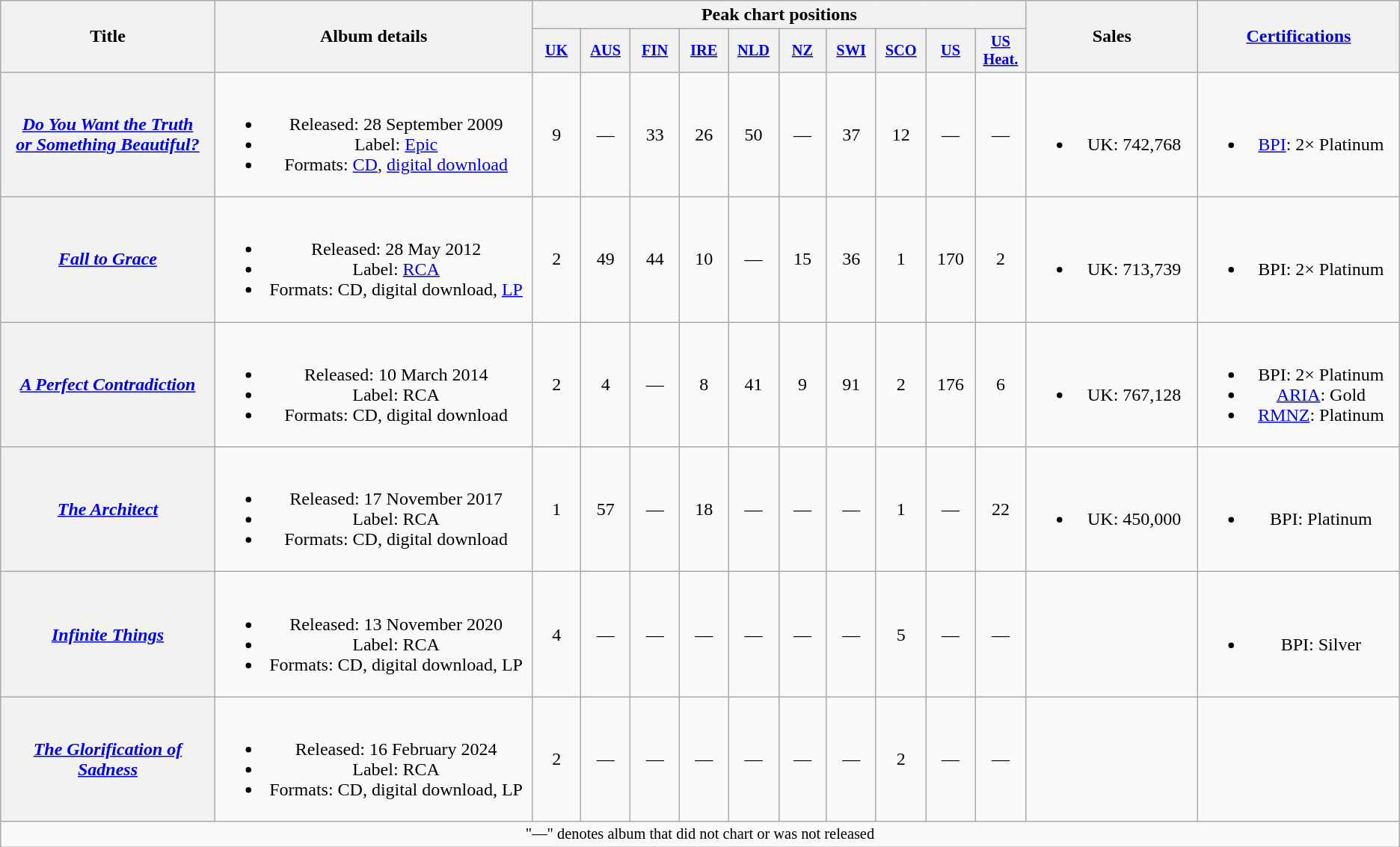<table class="wikitable plainrowheaders" style="text-align:center;" border="1">
<tr>
<th scope="col" rowspan="2" style="width:13em;">Title</th>
<th scope="col" rowspan="2" style="width:20em;">Album details</th>
<th scope="col" colspan="10">Peak chart positions</th>
<th scope="col" rowspan="2" style="width:10em;">Sales</th>
<th scope="col" rowspan="2" style="width:12em;"><a href='#'>Certifications</a></th>
</tr>
<tr>
<th scope="col" style="width:3em;font-size:85%;"><a href='#'>UK</a><br></th>
<th scope="col" style="width:3em;font-size:85%;"><a href='#'>AUS</a><br></th>
<th scope="col" style="width:3em;font-size:85%;"><a href='#'>FIN</a><br></th>
<th scope="col" style="width:3em;font-size:85%;"><a href='#'>IRE</a><br></th>
<th scope="col" style="width:3em;font-size:85%;"><a href='#'>NLD</a><br></th>
<th scope="col" style="width:3em;font-size:85%;"><a href='#'>NZ</a><br></th>
<th scope="col" style="width:3em;font-size:85%;"><a href='#'>SWI</a><br></th>
<th scope="col" style="width:3em;font-size:85%;"><a href='#'>SCO</a><br></th>
<th scope="col" style="width:3em;font-size:85%;"><a href='#'>US</a><br></th>
<th scope="col" style="width:3em;font-size:85%;"><a href='#'>US<br>Heat.</a><br></th>
</tr>
<tr>
<th scope="row"><em><a href='#'>Do You Want the Truth<br> or Something Beautiful?</a></em></th>
<td><br><ul><li>Released: 28 September 2009</li><li>Label: <a href='#'>Epic</a></li><li>Formats: <a href='#'>CD</a>, <a href='#'>digital download</a></li></ul></td>
<td>9</td>
<td>—</td>
<td>33</td>
<td>26</td>
<td>50</td>
<td>—</td>
<td>37</td>
<td>12</td>
<td>—</td>
<td>—</td>
<td><br><ul><li>UK: 742,768</li></ul></td>
<td><br><ul><li><a href='#'>BPI</a>: 2× Platinum</li></ul></td>
</tr>
<tr>
<th scope="row"><em><a href='#'>Fall to Grace</a></em></th>
<td><br><ul><li>Released: 28 May 2012</li><li>Label: <a href='#'>RCA</a></li><li>Formats: CD, digital download, <a href='#'>LP</a></li></ul></td>
<td>2</td>
<td>49</td>
<td>44</td>
<td>10</td>
<td>—</td>
<td>15</td>
<td>36</td>
<td>1</td>
<td>170</td>
<td>2</td>
<td><br><ul><li>UK: 713,739</li></ul></td>
<td><br><ul><li>BPI: 2× Platinum</li></ul></td>
</tr>
<tr>
<th scope="row"><em><a href='#'>A Perfect Contradiction</a></em></th>
<td><br><ul><li>Released: 10 March 2014</li><li>Label: RCA</li><li>Formats: CD, digital download</li></ul></td>
<td>2</td>
<td>4</td>
<td>—</td>
<td>8</td>
<td>41</td>
<td>9</td>
<td>91</td>
<td>2</td>
<td>176</td>
<td>6</td>
<td><br><ul><li>UK: 767,128</li></ul></td>
<td><br><ul><li>BPI: 2× Platinum</li><li><a href='#'>ARIA</a>: Gold</li><li><a href='#'>RMNZ</a>: Platinum</li></ul></td>
</tr>
<tr>
<th scope="row"><em><a href='#'>The Architect</a></em></th>
<td><br><ul><li>Released: 17 November 2017</li><li>Label: RCA</li><li>Formats: CD, digital download</li></ul></td>
<td>1</td>
<td>57</td>
<td>—</td>
<td>18</td>
<td>—</td>
<td>—</td>
<td>—</td>
<td>1</td>
<td>—</td>
<td>22</td>
<td><br><ul><li>UK: 450,000</li></ul></td>
<td><br><ul><li>BPI: Platinum</li></ul></td>
</tr>
<tr>
<th scope="row"><em><a href='#'>Infinite Things</a></em></th>
<td><br><ul><li>Released: 13 November 2020</li><li>Label: RCA</li><li>Formats: CD, digital download, LP</li></ul></td>
<td>4</td>
<td>—</td>
<td>—</td>
<td>—</td>
<td>—</td>
<td>—</td>
<td>—</td>
<td>5</td>
<td>—</td>
<td>—</td>
<td></td>
<td><br><ul><li>BPI: Silver</li></ul></td>
</tr>
<tr>
<th scope="row"><em><a href='#'>The Glorification of Sadness</a></em></th>
<td><br><ul><li>Released: 16 February 2024</li><li>Label: RCA</li><li>Formats: CD, digital download, LP</li></ul></td>
<td>2</td>
<td>—</td>
<td>—</td>
<td>—</td>
<td>—</td>
<td>—</td>
<td>—</td>
<td>2</td>
<td>—</td>
<td>—</td>
<td></td>
<td></td>
</tr>
<tr>
<td colspan="16" style="font-size:85%;">"—" denotes album that did not chart or was not released</td>
</tr>
</table>
